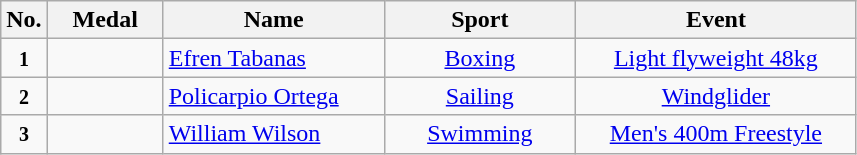<table class="wikitable" style="font-size:100%; text-align:center;">
<tr>
<th width="10">No.</th>
<th width="70">Medal</th>
<th width="140">Name</th>
<th width="120">Sport</th>
<th width="180">Event</th>
</tr>
<tr>
<td><small><strong>1</strong></small></td>
<td></td>
<td align=left><a href='#'>Efren Tabanas</a></td>
<td> <a href='#'>Boxing</a></td>
<td><a href='#'>Light flyweight 48kg</a></td>
</tr>
<tr>
<td><small><strong>2</strong></small></td>
<td></td>
<td align=left><a href='#'>Policarpio Ortega</a></td>
<td> <a href='#'>Sailing</a></td>
<td><a href='#'>Windglider</a></td>
</tr>
<tr>
<td><small><strong>3</strong></small></td>
<td></td>
<td align=left><a href='#'>William Wilson</a></td>
<td> <a href='#'>Swimming</a></td>
<td><a href='#'>Men's 400m Freestyle</a></td>
</tr>
</table>
